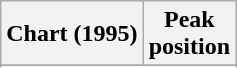<table class="wikitable sortable plainrowheaders" style="text-align:center;">
<tr>
<th scope="col">Chart (1995)</th>
<th scope="col">Peak<br>position</th>
</tr>
<tr>
</tr>
<tr>
</tr>
</table>
